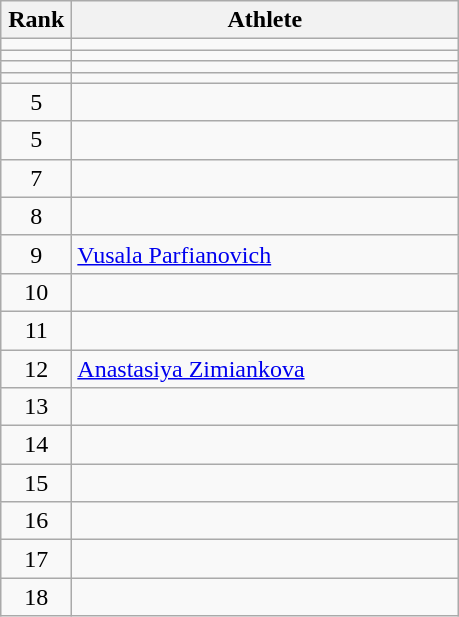<table class="wikitable" style="text-align: center;">
<tr>
<th width=40>Rank</th>
<th width=250>Athlete</th>
</tr>
<tr>
<td></td>
<td align="left"></td>
</tr>
<tr>
<td></td>
<td align="left"></td>
</tr>
<tr>
<td></td>
<td align="left"></td>
</tr>
<tr>
<td></td>
<td align="left"></td>
</tr>
<tr>
<td>5</td>
<td align="left"></td>
</tr>
<tr>
<td>5</td>
<td align="left"></td>
</tr>
<tr>
<td>7</td>
<td align="left"></td>
</tr>
<tr>
<td>8</td>
<td align="left"></td>
</tr>
<tr>
<td>9</td>
<td align="left"> <a href='#'>Vusala Parfianovich</a> </td>
</tr>
<tr>
<td>10</td>
<td align="left"></td>
</tr>
<tr>
<td>11</td>
<td align="left"></td>
</tr>
<tr>
<td>12</td>
<td align="left"> <a href='#'>Anastasiya Zimiankova</a> </td>
</tr>
<tr>
<td>13</td>
<td align="left"></td>
</tr>
<tr>
<td>14</td>
<td align="left"></td>
</tr>
<tr>
<td>15</td>
<td align="left"></td>
</tr>
<tr>
<td>16</td>
<td align="left"></td>
</tr>
<tr>
<td>17</td>
<td align="left"></td>
</tr>
<tr>
<td>18</td>
<td align="left"></td>
</tr>
</table>
